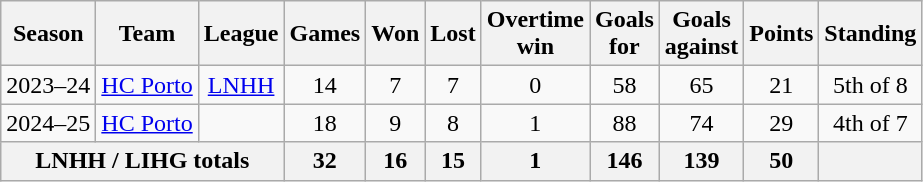<table class="wikitable" style="text-align:center">
<tr>
<th>Season</th>
<th>Team</th>
<th>League</th>
<th>Games</th>
<th>Won</th>
<th>Lost</th>
<th>Overtime<br>win</th>
<th>Goals<br>for</th>
<th>Goals<br>against</th>
<th>Points</th>
<th>Standing</th>
</tr>
<tr>
<td>2023–24</td>
<td><a href='#'>HC Porto</a></td>
<td><a href='#'>LNHH</a></td>
<td>14</td>
<td>7</td>
<td>7</td>
<td>0</td>
<td>58</td>
<td>65</td>
<td>21</td>
<td>5th of 8</td>
</tr>
<tr>
<td>2024–25</td>
<td><a href='#'>HC Porto</a></td>
<td></td>
<td>18</td>
<td>9</td>
<td>8</td>
<td>1</td>
<td>88</td>
<td>74</td>
<td>29</td>
<td>4th of 7</td>
</tr>
<tr>
<th colspan="3">LNHH / LIHG totals</th>
<th>32</th>
<th>16</th>
<th>15</th>
<th>1</th>
<th>146</th>
<th>139</th>
<th>50</th>
<th colspan="2"> </th>
</tr>
</table>
